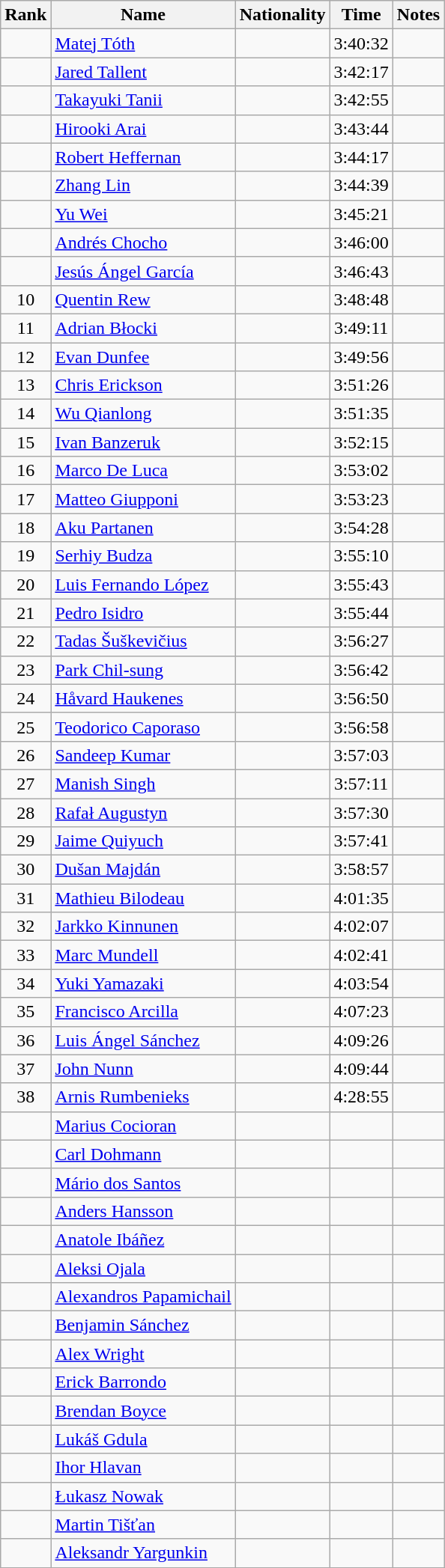<table class="wikitable sortable" style="text-align:center">
<tr>
<th>Rank</th>
<th>Name</th>
<th>Nationality</th>
<th>Time</th>
<th>Notes</th>
</tr>
<tr>
<td></td>
<td align=left><a href='#'>Matej Tóth</a></td>
<td align=left></td>
<td>3:40:32</td>
<td></td>
</tr>
<tr>
<td></td>
<td align=left><a href='#'>Jared Tallent</a></td>
<td align=left></td>
<td>3:42:17</td>
<td></td>
</tr>
<tr>
<td></td>
<td align=left><a href='#'>Takayuki Tanii</a></td>
<td align=left></td>
<td>3:42:55</td>
<td></td>
</tr>
<tr>
<td></td>
<td align=left><a href='#'>Hirooki Arai</a></td>
<td align=left></td>
<td>3:43:44</td>
<td></td>
</tr>
<tr>
<td></td>
<td align=left><a href='#'>Robert Heffernan</a></td>
<td align=left></td>
<td>3:44:17</td>
<td></td>
</tr>
<tr>
<td></td>
<td align=left><a href='#'>Zhang Lin</a></td>
<td align=left></td>
<td>3:44:39</td>
<td></td>
</tr>
<tr>
<td></td>
<td align=left><a href='#'>Yu Wei</a></td>
<td align=left></td>
<td>3:45:21</td>
<td></td>
</tr>
<tr>
<td></td>
<td align=left><a href='#'>Andrés Chocho</a></td>
<td align=left></td>
<td>3:46:00</td>
<td></td>
</tr>
<tr>
<td></td>
<td align=left><a href='#'>Jesús Ángel García</a></td>
<td align=left></td>
<td>3:46:43</td>
<td></td>
</tr>
<tr>
<td>10</td>
<td align=left><a href='#'>Quentin Rew</a></td>
<td align=left></td>
<td>3:48:48</td>
<td></td>
</tr>
<tr>
<td>11</td>
<td align=left><a href='#'>Adrian Błocki</a></td>
<td align=left></td>
<td>3:49:11</td>
<td></td>
</tr>
<tr>
<td>12</td>
<td align=left><a href='#'>Evan Dunfee</a></td>
<td align=left></td>
<td>3:49:56</td>
<td></td>
</tr>
<tr>
<td>13</td>
<td align=left><a href='#'>Chris Erickson</a></td>
<td align=left></td>
<td>3:51:26</td>
<td></td>
</tr>
<tr>
<td>14</td>
<td align=left><a href='#'>Wu Qianlong</a></td>
<td align=left></td>
<td>3:51:35</td>
<td></td>
</tr>
<tr>
<td>15</td>
<td align=left><a href='#'>Ivan Banzeruk</a></td>
<td align=left></td>
<td>3:52:15</td>
<td></td>
</tr>
<tr>
<td>16</td>
<td align=left><a href='#'>Marco De Luca</a></td>
<td align=left></td>
<td>3:53:02</td>
<td></td>
</tr>
<tr>
<td>17</td>
<td align=left><a href='#'>Matteo Giupponi</a></td>
<td align=left></td>
<td>3:53:23</td>
<td></td>
</tr>
<tr>
<td>18</td>
<td align=left><a href='#'>Aku Partanen</a></td>
<td align=left></td>
<td>3:54:28</td>
<td></td>
</tr>
<tr>
<td>19</td>
<td align=left><a href='#'>Serhiy Budza</a></td>
<td align=left></td>
<td>3:55:10</td>
<td></td>
</tr>
<tr>
<td>20</td>
<td align=left><a href='#'>Luis Fernando López</a></td>
<td align=left></td>
<td>3:55:43</td>
<td></td>
</tr>
<tr>
<td>21</td>
<td align=left><a href='#'>Pedro Isidro</a></td>
<td align=left></td>
<td>3:55:44</td>
<td></td>
</tr>
<tr>
<td>22</td>
<td align=left><a href='#'>Tadas Šuškevičius</a></td>
<td align=left></td>
<td>3:56:27</td>
<td></td>
</tr>
<tr>
<td>23</td>
<td align=left><a href='#'>Park Chil-sung</a></td>
<td align=left></td>
<td>3:56:42</td>
<td></td>
</tr>
<tr>
<td>24</td>
<td align=left><a href='#'>Håvard Haukenes</a></td>
<td align=left></td>
<td>3:56:50</td>
<td></td>
</tr>
<tr>
<td>25</td>
<td align=left><a href='#'>Teodorico Caporaso</a></td>
<td align=left></td>
<td>3:56:58</td>
<td></td>
</tr>
<tr>
<td>26</td>
<td align=left><a href='#'>Sandeep Kumar</a></td>
<td align=left></td>
<td>3:57:03</td>
<td></td>
</tr>
<tr>
<td>27</td>
<td align=left><a href='#'>Manish Singh</a></td>
<td align=left></td>
<td>3:57:11</td>
<td></td>
</tr>
<tr>
<td>28</td>
<td align=left><a href='#'>Rafał Augustyn</a></td>
<td align=left></td>
<td>3:57:30</td>
<td></td>
</tr>
<tr>
<td>29</td>
<td align=left><a href='#'>Jaime Quiyuch</a></td>
<td align=left></td>
<td>3:57:41</td>
<td></td>
</tr>
<tr>
<td>30</td>
<td align=left><a href='#'>Dušan Majdán</a></td>
<td align=left></td>
<td>3:58:57</td>
<td></td>
</tr>
<tr>
<td>31</td>
<td align=left><a href='#'>Mathieu Bilodeau</a></td>
<td align=left></td>
<td>4:01:35</td>
<td></td>
</tr>
<tr>
<td>32</td>
<td align=left><a href='#'>Jarkko Kinnunen</a></td>
<td align=left></td>
<td>4:02:07</td>
<td></td>
</tr>
<tr>
<td>33</td>
<td align=left><a href='#'>Marc Mundell</a></td>
<td align=left></td>
<td>4:02:41</td>
<td></td>
</tr>
<tr>
<td>34</td>
<td align=left><a href='#'>Yuki Yamazaki</a></td>
<td align=left></td>
<td>4:03:54</td>
<td></td>
</tr>
<tr>
<td>35</td>
<td align=left><a href='#'>Francisco Arcilla</a></td>
<td align=left></td>
<td>4:07:23</td>
<td></td>
</tr>
<tr>
<td>36</td>
<td align=left><a href='#'>Luis Ángel Sánchez</a></td>
<td align=left></td>
<td>4:09:26</td>
<td></td>
</tr>
<tr>
<td>37</td>
<td align=left><a href='#'>John Nunn</a></td>
<td align=left></td>
<td>4:09:44</td>
<td></td>
</tr>
<tr>
<td>38</td>
<td align=left><a href='#'>Arnis Rumbenieks</a></td>
<td align=left></td>
<td>4:28:55</td>
<td></td>
</tr>
<tr>
<td></td>
<td align=left><a href='#'>Marius Cocioran</a></td>
<td align=left></td>
<td></td>
<td></td>
</tr>
<tr>
<td></td>
<td align=left><a href='#'>Carl Dohmann</a></td>
<td align=left></td>
<td></td>
<td></td>
</tr>
<tr>
<td></td>
<td align=left><a href='#'>Mário dos Santos</a></td>
<td align=left></td>
<td></td>
<td></td>
</tr>
<tr>
<td></td>
<td align=left><a href='#'>Anders Hansson</a></td>
<td align=left></td>
<td></td>
<td></td>
</tr>
<tr>
<td></td>
<td align=left><a href='#'>Anatole Ibáñez</a></td>
<td align=left></td>
<td></td>
<td></td>
</tr>
<tr>
<td></td>
<td align=left><a href='#'>Aleksi Ojala</a></td>
<td align=left></td>
<td></td>
<td></td>
</tr>
<tr>
<td></td>
<td align=left><a href='#'>Alexandros Papamichail</a></td>
<td align=left></td>
<td></td>
<td></td>
</tr>
<tr>
<td></td>
<td align=left><a href='#'>Benjamin Sánchez</a></td>
<td align=left></td>
<td></td>
<td></td>
</tr>
<tr>
<td></td>
<td align=left><a href='#'>Alex Wright</a></td>
<td align=left></td>
<td></td>
<td></td>
</tr>
<tr>
<td></td>
<td align=left><a href='#'>Erick Barrondo</a></td>
<td align=left></td>
<td></td>
<td></td>
</tr>
<tr>
<td></td>
<td align=left><a href='#'>Brendan Boyce</a></td>
<td align=left></td>
<td></td>
<td></td>
</tr>
<tr>
<td></td>
<td align=left><a href='#'>Lukáš Gdula</a></td>
<td align=left></td>
<td></td>
<td></td>
</tr>
<tr>
<td></td>
<td align=left><a href='#'>Ihor Hlavan</a></td>
<td align=left></td>
<td></td>
<td></td>
</tr>
<tr>
<td></td>
<td align=left><a href='#'>Łukasz Nowak</a></td>
<td align=left></td>
<td></td>
<td></td>
</tr>
<tr>
<td></td>
<td align=left><a href='#'>Martin Tišťan</a></td>
<td align=left></td>
<td></td>
<td></td>
</tr>
<tr>
<td></td>
<td align=left><a href='#'>Aleksandr Yargunkin</a></td>
<td align=left></td>
<td></td>
<td></td>
</tr>
</table>
